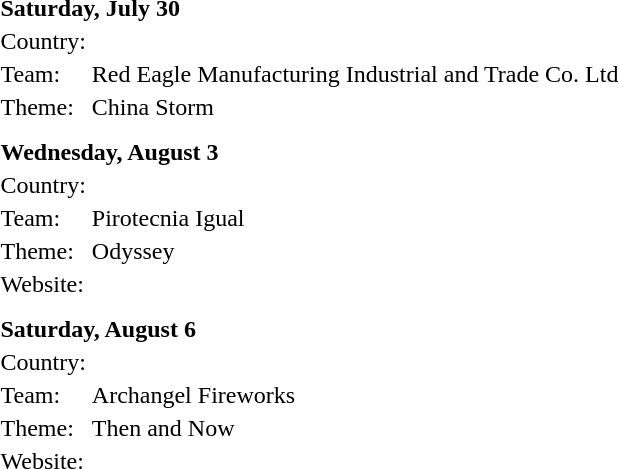<table border="0">
<tr>
<td colspan="2"><strong>Saturday, July 30</strong></td>
</tr>
<tr>
<td>Country:</td>
<td></td>
</tr>
<tr>
<td>Team:</td>
<td>Red Eagle Manufacturing Industrial and Trade Co. Ltd</td>
</tr>
<tr>
<td>Theme:</td>
<td>China Storm</td>
</tr>
<tr>
<td colspan="2"></td>
</tr>
<tr>
<td></td>
</tr>
<tr>
<td colspan="2"><strong>Wednesday, August 3</strong></td>
</tr>
<tr>
<td>Country:</td>
<td></td>
</tr>
<tr>
<td>Team:</td>
<td>Pirotecnia Igual</td>
</tr>
<tr>
<td>Theme:</td>
<td>Odyssey</td>
</tr>
<tr>
<td>Website:</td>
<td></td>
</tr>
<tr>
<td colspan="2"></td>
</tr>
<tr>
<td></td>
</tr>
<tr>
<td colspan="2"><strong>Saturday, August 6</strong></td>
</tr>
<tr>
<td>Country:</td>
<td></td>
</tr>
<tr>
<td>Team:</td>
<td>Archangel Fireworks</td>
</tr>
<tr>
<td>Theme:</td>
<td>Then and Now</td>
</tr>
<tr>
<td>Website:</td>
<td></td>
</tr>
<tr>
<td colspan="2"></td>
</tr>
</table>
